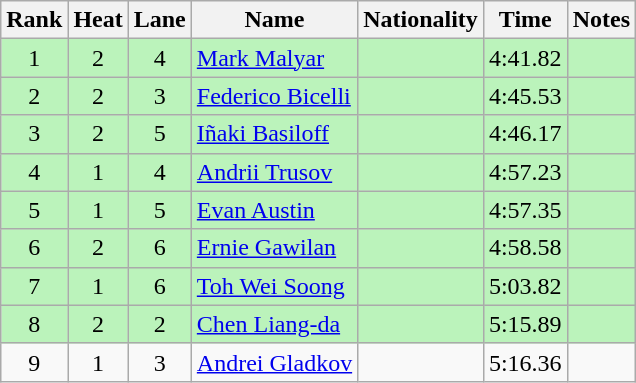<table class="wikitable sortable" style="text-align:center">
<tr>
<th>Rank</th>
<th>Heat</th>
<th>Lane</th>
<th>Name</th>
<th>Nationality</th>
<th>Time</th>
<th>Notes</th>
</tr>
<tr bgcolor="#BBF3BB">
<td>1</td>
<td>2</td>
<td>4</td>
<td align="left"><a href='#'>Mark Malyar</a></td>
<td align="left"></td>
<td>4:41.82</td>
<td></td>
</tr>
<tr bgcolor="#BBF3BB">
<td>2</td>
<td>2</td>
<td>3</td>
<td align="left"><a href='#'>Federico Bicelli</a></td>
<td align="left"></td>
<td>4:45.53</td>
<td></td>
</tr>
<tr bgcolor="#BBF3BB">
<td>3</td>
<td>2</td>
<td>5</td>
<td align="left"><a href='#'>Iñaki Basiloff</a></td>
<td align="left"></td>
<td>4:46.17</td>
<td></td>
</tr>
<tr bgcolor="#BBF3BB">
<td>4</td>
<td>1</td>
<td>4</td>
<td align="left"><a href='#'>Andrii Trusov</a></td>
<td align="left"></td>
<td>4:57.23</td>
<td></td>
</tr>
<tr bgcolor="#BBF3BB">
<td>5</td>
<td>1</td>
<td>5</td>
<td align="left"><a href='#'>Evan Austin</a></td>
<td align="left"></td>
<td>4:57.35</td>
<td></td>
</tr>
<tr bgcolor="#BBF3BB">
<td>6</td>
<td>2</td>
<td>6</td>
<td align="left"><a href='#'>Ernie Gawilan</a></td>
<td align="left"></td>
<td>4:58.58</td>
<td></td>
</tr>
<tr bgcolor="#BBF3BB">
<td>7</td>
<td>1</td>
<td>6</td>
<td align="left"><a href='#'>Toh Wei Soong</a></td>
<td align="left"></td>
<td>5:03.82</td>
<td></td>
</tr>
<tr bgcolor="#BBF3BB">
<td>8</td>
<td>2</td>
<td>2</td>
<td align="left"><a href='#'>Chen Liang-da</a></td>
<td align="left"></td>
<td>5:15.89</td>
<td></td>
</tr>
<tr>
<td>9</td>
<td>1</td>
<td>3</td>
<td align="left"><a href='#'>Andrei Gladkov</a></td>
<td align="left"></td>
<td>5:16.36</td>
<td></td>
</tr>
</table>
